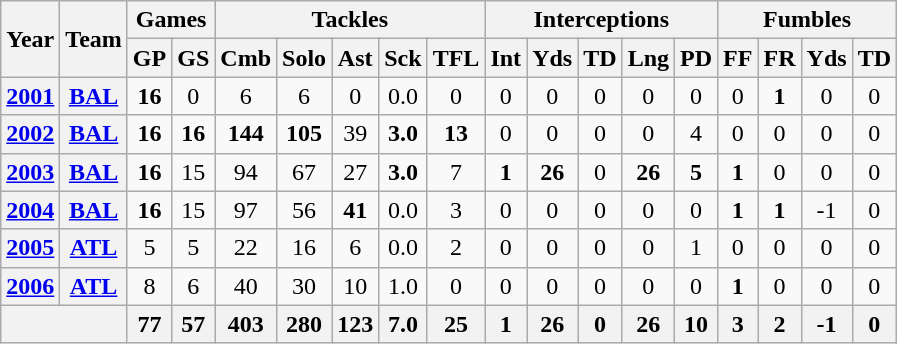<table class="wikitable" style="text-align:center">
<tr>
<th rowspan="2">Year</th>
<th rowspan="2">Team</th>
<th colspan="2">Games</th>
<th colspan="5">Tackles</th>
<th colspan="5">Interceptions</th>
<th colspan="4">Fumbles</th>
</tr>
<tr>
<th>GP</th>
<th>GS</th>
<th>Cmb</th>
<th>Solo</th>
<th>Ast</th>
<th>Sck</th>
<th>TFL</th>
<th>Int</th>
<th>Yds</th>
<th>TD</th>
<th>Lng</th>
<th>PD</th>
<th>FF</th>
<th>FR</th>
<th>Yds</th>
<th>TD</th>
</tr>
<tr>
<th><a href='#'>2001</a></th>
<th><a href='#'>BAL</a></th>
<td><strong>16</strong></td>
<td>0</td>
<td>6</td>
<td>6</td>
<td>0</td>
<td>0.0</td>
<td>0</td>
<td>0</td>
<td>0</td>
<td>0</td>
<td>0</td>
<td>0</td>
<td>0</td>
<td><strong>1</strong></td>
<td>0</td>
<td>0</td>
</tr>
<tr>
<th><a href='#'>2002</a></th>
<th><a href='#'>BAL</a></th>
<td><strong>16</strong></td>
<td><strong>16</strong></td>
<td><strong>144</strong></td>
<td><strong>105</strong></td>
<td>39</td>
<td><strong>3.0</strong></td>
<td><strong>13</strong></td>
<td>0</td>
<td>0</td>
<td>0</td>
<td>0</td>
<td>4</td>
<td>0</td>
<td>0</td>
<td>0</td>
<td>0</td>
</tr>
<tr>
<th><a href='#'>2003</a></th>
<th><a href='#'>BAL</a></th>
<td><strong>16</strong></td>
<td>15</td>
<td>94</td>
<td>67</td>
<td>27</td>
<td><strong>3.0</strong></td>
<td>7</td>
<td><strong>1</strong></td>
<td><strong>26</strong></td>
<td>0</td>
<td><strong>26</strong></td>
<td><strong>5</strong></td>
<td><strong>1</strong></td>
<td>0</td>
<td>0</td>
<td>0</td>
</tr>
<tr>
<th><a href='#'>2004</a></th>
<th><a href='#'>BAL</a></th>
<td><strong>16</strong></td>
<td>15</td>
<td>97</td>
<td>56</td>
<td><strong>41</strong></td>
<td>0.0</td>
<td>3</td>
<td>0</td>
<td>0</td>
<td>0</td>
<td>0</td>
<td>0</td>
<td><strong>1</strong></td>
<td><strong>1</strong></td>
<td>-1</td>
<td>0</td>
</tr>
<tr>
<th><a href='#'>2005</a></th>
<th><a href='#'>ATL</a></th>
<td>5</td>
<td>5</td>
<td>22</td>
<td>16</td>
<td>6</td>
<td>0.0</td>
<td>2</td>
<td>0</td>
<td>0</td>
<td>0</td>
<td>0</td>
<td>1</td>
<td>0</td>
<td>0</td>
<td>0</td>
<td>0</td>
</tr>
<tr>
<th><a href='#'>2006</a></th>
<th><a href='#'>ATL</a></th>
<td>8</td>
<td>6</td>
<td>40</td>
<td>30</td>
<td>10</td>
<td>1.0</td>
<td>0</td>
<td>0</td>
<td>0</td>
<td>0</td>
<td>0</td>
<td>0</td>
<td><strong>1</strong></td>
<td>0</td>
<td>0</td>
<td>0</td>
</tr>
<tr>
<th colspan="2"></th>
<th>77</th>
<th>57</th>
<th>403</th>
<th>280</th>
<th>123</th>
<th>7.0</th>
<th>25</th>
<th>1</th>
<th>26</th>
<th>0</th>
<th>26</th>
<th>10</th>
<th>3</th>
<th>2</th>
<th>-1</th>
<th>0</th>
</tr>
</table>
